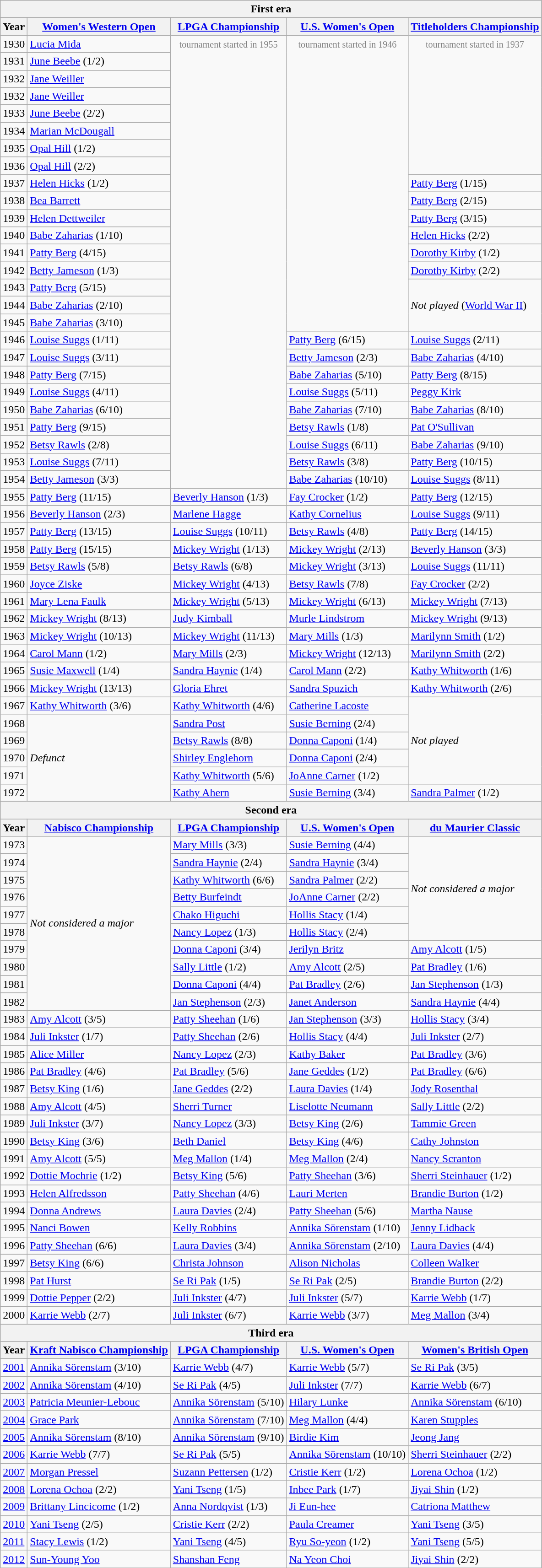<table class="wikitable">
<tr>
<th colspan="6">First era</th>
</tr>
<tr>
<th>Year</th>
<th><a href='#'>Women's Western Open</a></th>
<th><a href='#'>LPGA Championship</a></th>
<th><a href='#'>U.S. Women's Open</a></th>
<th><a href='#'>Titleholders Championship</a></th>
</tr>
<tr>
<td>1930</td>
<td> <a href='#'>Lucia Mida</a></td>
<td style="color:gray; text-align:center; vertical-align:text-top;" class="table-na" rowspan=26><small>tournament started in 1955</small></td>
<td style="color:gray; text-align:center; vertical-align:text-top;" class="table-na" rowspan=17><small>tournament started in 1946</small></td>
<td style="color:gray; text-align:center; vertical-align:text-top;" class="table-na" rowspan=8><small>tournament started in 1937</small></td>
</tr>
<tr>
<td>1931</td>
<td> <a href='#'>June Beebe</a> (1/2)</td>
</tr>
<tr>
<td>1932</td>
<td> <a href='#'>Jane Weiller</a></td>
</tr>
<tr>
<td>1932</td>
<td> <a href='#'>Jane Weiller</a></td>
</tr>
<tr>
<td>1933</td>
<td> <a href='#'>June Beebe</a> (2/2)</td>
</tr>
<tr>
<td>1934</td>
<td> <a href='#'>Marian McDougall</a></td>
</tr>
<tr>
<td>1935</td>
<td> <a href='#'>Opal Hill</a> (1/2)</td>
</tr>
<tr>
<td>1936</td>
<td> <a href='#'>Opal Hill</a> (2/2)</td>
</tr>
<tr>
<td>1937</td>
<td> <a href='#'>Helen Hicks</a> (1/2)</td>
<td> <a href='#'>Patty Berg</a> (1/15)</td>
</tr>
<tr>
<td>1938</td>
<td> <a href='#'>Bea Barrett</a></td>
<td> <a href='#'>Patty Berg</a> (2/15)</td>
</tr>
<tr>
<td>1939</td>
<td> <a href='#'>Helen Dettweiler</a></td>
<td> <a href='#'>Patty Berg</a> (3/15)</td>
</tr>
<tr>
<td>1940</td>
<td> <a href='#'>Babe Zaharias</a> (1/10)</td>
<td> <a href='#'>Helen Hicks</a> (2/2)</td>
</tr>
<tr>
<td>1941</td>
<td> <a href='#'>Patty Berg</a> (4/15)</td>
<td> <a href='#'>Dorothy Kirby</a> (1/2)</td>
</tr>
<tr>
<td>1942</td>
<td> <a href='#'>Betty Jameson</a> (1/3)</td>
<td> <a href='#'>Dorothy Kirby</a> (2/2)</td>
</tr>
<tr>
<td>1943</td>
<td> <a href='#'>Patty Berg</a> (5/15)</td>
<td rowspan="3"><em>Not played</em> (<a href='#'>World War II</a>)</td>
</tr>
<tr>
<td>1944</td>
<td> <a href='#'>Babe Zaharias</a> (2/10)</td>
</tr>
<tr>
<td>1945</td>
<td> <a href='#'>Babe Zaharias</a> (3/10)</td>
</tr>
<tr>
<td>1946</td>
<td> <a href='#'>Louise Suggs</a> (1/11)</td>
<td> <a href='#'>Patty Berg</a> (6/15)</td>
<td> <a href='#'>Louise Suggs</a> (2/11)</td>
</tr>
<tr>
<td>1947</td>
<td> <a href='#'>Louise Suggs</a> (3/11)</td>
<td> <a href='#'>Betty Jameson</a> (2/3)</td>
<td> <a href='#'>Babe Zaharias</a> (4/10)</td>
</tr>
<tr>
<td>1948</td>
<td> <a href='#'>Patty Berg</a> (7/15)</td>
<td> <a href='#'>Babe Zaharias</a> (5/10)</td>
<td> <a href='#'>Patty Berg</a> (8/15)</td>
</tr>
<tr>
<td>1949</td>
<td> <a href='#'>Louise Suggs</a> (4/11)</td>
<td> <a href='#'>Louise Suggs</a> (5/11)</td>
<td> <a href='#'>Peggy Kirk</a></td>
</tr>
<tr>
<td>1950</td>
<td> <a href='#'>Babe Zaharias</a> (6/10)</td>
<td> <a href='#'>Babe Zaharias</a> (7/10)</td>
<td> <a href='#'>Babe Zaharias</a> (8/10)</td>
</tr>
<tr>
<td>1951</td>
<td> <a href='#'>Patty Berg</a> (9/15)</td>
<td> <a href='#'>Betsy Rawls</a> (1/8)</td>
<td> <a href='#'>Pat O'Sullivan</a></td>
</tr>
<tr>
<td>1952</td>
<td> <a href='#'>Betsy Rawls</a> (2/8)</td>
<td> <a href='#'>Louise Suggs</a> (6/11)</td>
<td> <a href='#'>Babe Zaharias</a> (9/10)</td>
</tr>
<tr>
<td>1953</td>
<td> <a href='#'>Louise Suggs</a> (7/11)</td>
<td> <a href='#'>Betsy Rawls</a> (3/8)</td>
<td> <a href='#'>Patty Berg</a> (10/15)</td>
</tr>
<tr>
<td>1954</td>
<td> <a href='#'>Betty Jameson</a> (3/3)</td>
<td> <a href='#'>Babe Zaharias</a> (10/10)</td>
<td> <a href='#'>Louise Suggs</a> (8/11)</td>
</tr>
<tr>
<td>1955</td>
<td> <a href='#'>Patty Berg</a> (11/15)</td>
<td> <a href='#'>Beverly Hanson</a> (1/3)</td>
<td> <a href='#'>Fay Crocker</a> (1/2)</td>
<td> <a href='#'>Patty Berg</a> (12/15)</td>
</tr>
<tr>
<td>1956</td>
<td> <a href='#'>Beverly Hanson</a> (2/3)</td>
<td> <a href='#'>Marlene Hagge</a></td>
<td> <a href='#'>Kathy Cornelius</a></td>
<td> <a href='#'>Louise Suggs</a> (9/11)</td>
</tr>
<tr>
<td>1957</td>
<td> <a href='#'>Patty Berg</a> (13/15)</td>
<td> <a href='#'>Louise Suggs</a> (10/11)</td>
<td> <a href='#'>Betsy Rawls</a> (4/8)</td>
<td> <a href='#'>Patty Berg</a> (14/15)</td>
</tr>
<tr>
<td>1958</td>
<td> <a href='#'>Patty Berg</a> (15/15)</td>
<td> <a href='#'>Mickey Wright</a> (1/13)</td>
<td> <a href='#'>Mickey Wright</a> (2/13)</td>
<td> <a href='#'>Beverly Hanson</a> (3/3)</td>
</tr>
<tr>
<td>1959</td>
<td> <a href='#'>Betsy Rawls</a> (5/8)</td>
<td> <a href='#'>Betsy Rawls</a> (6/8)</td>
<td> <a href='#'>Mickey Wright</a> (3/13)</td>
<td> <a href='#'>Louise Suggs</a> (11/11)</td>
</tr>
<tr>
<td>1960</td>
<td> <a href='#'>Joyce Ziske</a></td>
<td> <a href='#'>Mickey Wright</a> (4/13)</td>
<td> <a href='#'>Betsy Rawls</a> (7/8)</td>
<td> <a href='#'>Fay Crocker</a> (2/2)</td>
</tr>
<tr>
<td>1961</td>
<td> <a href='#'>Mary Lena Faulk</a></td>
<td> <a href='#'>Mickey Wright</a> (5/13)</td>
<td> <a href='#'>Mickey Wright</a> (6/13)</td>
<td> <a href='#'>Mickey Wright</a> (7/13)</td>
</tr>
<tr>
<td>1962</td>
<td> <a href='#'>Mickey Wright</a> (8/13)</td>
<td> <a href='#'>Judy Kimball</a></td>
<td> <a href='#'>Murle Lindstrom</a></td>
<td> <a href='#'>Mickey Wright</a> (9/13)</td>
</tr>
<tr>
<td>1963</td>
<td> <a href='#'>Mickey Wright</a> (10/13)</td>
<td> <a href='#'>Mickey Wright</a> (11/13)</td>
<td> <a href='#'>Mary Mills</a> (1/3)</td>
<td> <a href='#'>Marilynn Smith</a> (1/2)</td>
</tr>
<tr>
<td>1964</td>
<td> <a href='#'>Carol Mann</a> (1/2)</td>
<td> <a href='#'>Mary Mills</a> (2/3)</td>
<td> <a href='#'>Mickey Wright</a> (12/13)</td>
<td> <a href='#'>Marilynn Smith</a> (2/2)</td>
</tr>
<tr>
<td>1965</td>
<td> <a href='#'>Susie Maxwell</a> (1/4)</td>
<td> <a href='#'>Sandra Haynie</a> (1/4)</td>
<td> <a href='#'>Carol Mann</a> (2/2)</td>
<td> <a href='#'>Kathy Whitworth</a> (1/6)</td>
</tr>
<tr>
<td>1966</td>
<td> <a href='#'>Mickey Wright</a> (13/13)</td>
<td> <a href='#'>Gloria Ehret</a></td>
<td> <a href='#'>Sandra Spuzich</a></td>
<td> <a href='#'>Kathy Whitworth</a> (2/6)</td>
</tr>
<tr>
<td>1967</td>
<td> <a href='#'>Kathy Whitworth</a> (3/6)</td>
<td> <a href='#'>Kathy Whitworth</a> (4/6)</td>
<td> <a href='#'>Catherine Lacoste</a></td>
<td rowspan="5"><em>Not played</em></td>
</tr>
<tr>
<td>1968</td>
<td rowspan="5"><em>Defunct</em></td>
<td> <a href='#'>Sandra Post</a></td>
<td> <a href='#'>Susie Berning</a> (2/4)</td>
</tr>
<tr>
<td>1969</td>
<td> <a href='#'>Betsy Rawls</a> (8/8)</td>
<td> <a href='#'>Donna Caponi</a> (1/4)</td>
</tr>
<tr>
<td>1970</td>
<td> <a href='#'>Shirley Englehorn</a></td>
<td> <a href='#'>Donna Caponi</a> (2/4)</td>
</tr>
<tr>
<td>1971</td>
<td> <a href='#'>Kathy Whitworth</a> (5/6)</td>
<td> <a href='#'>JoAnne Carner</a> (1/2)</td>
</tr>
<tr>
<td>1972</td>
<td> <a href='#'>Kathy Ahern</a></td>
<td> <a href='#'>Susie Berning</a> (3/4)</td>
<td> <a href='#'>Sandra Palmer</a> (1/2)</td>
</tr>
<tr>
<th colspan="6">Second era</th>
</tr>
<tr>
<th>Year</th>
<th><a href='#'>Nabisco Championship</a></th>
<th><a href='#'>LPGA Championship</a></th>
<th><a href='#'>U.S. Women's Open</a></th>
<th><a href='#'>du Maurier Classic</a></th>
</tr>
<tr>
<td>1973</td>
<td rowspan="10"><em>Not considered a major</em></td>
<td> <a href='#'>Mary Mills</a> (3/3)</td>
<td> <a href='#'>Susie Berning</a> (4/4)</td>
<td rowspan="6"><em>Not considered a major</em></td>
</tr>
<tr>
<td>1974</td>
<td> <a href='#'>Sandra Haynie</a> (2/4)</td>
<td> <a href='#'>Sandra Haynie</a> (3/4)</td>
</tr>
<tr>
<td>1975</td>
<td> <a href='#'>Kathy Whitworth</a> (6/6)</td>
<td> <a href='#'>Sandra Palmer</a> (2/2)</td>
</tr>
<tr>
<td>1976</td>
<td> <a href='#'>Betty Burfeindt</a></td>
<td> <a href='#'>JoAnne Carner</a> (2/2)</td>
</tr>
<tr>
<td>1977</td>
<td> <a href='#'>Chako Higuchi</a></td>
<td> <a href='#'>Hollis Stacy</a> (1/4)</td>
</tr>
<tr>
<td>1978</td>
<td> <a href='#'>Nancy Lopez</a> (1/3)</td>
<td> <a href='#'>Hollis Stacy</a> (2/4)</td>
</tr>
<tr>
<td>1979</td>
<td> <a href='#'>Donna Caponi</a> (3/4)</td>
<td> <a href='#'>Jerilyn Britz</a></td>
<td> <a href='#'>Amy Alcott</a> (1/5)</td>
</tr>
<tr>
<td>1980</td>
<td> <a href='#'>Sally Little</a> (1/2)</td>
<td> <a href='#'>Amy Alcott</a> (2/5)</td>
<td> <a href='#'>Pat Bradley</a> (1/6)</td>
</tr>
<tr>
<td>1981</td>
<td> <a href='#'>Donna Caponi</a> (4/4)</td>
<td> <a href='#'>Pat Bradley</a> (2/6)</td>
<td> <a href='#'>Jan Stephenson</a> (1/3)</td>
</tr>
<tr>
<td>1982</td>
<td> <a href='#'>Jan Stephenson</a> (2/3)</td>
<td> <a href='#'>Janet Anderson</a></td>
<td> <a href='#'>Sandra Haynie</a> (4/4)</td>
</tr>
<tr>
<td>1983</td>
<td> <a href='#'>Amy Alcott</a> (3/5)</td>
<td> <a href='#'>Patty Sheehan</a> (1/6)</td>
<td> <a href='#'>Jan Stephenson</a> (3/3)</td>
<td> <a href='#'>Hollis Stacy</a> (3/4)</td>
</tr>
<tr>
<td>1984</td>
<td> <a href='#'>Juli Inkster</a> (1/7)</td>
<td> <a href='#'>Patty Sheehan</a> (2/6)</td>
<td> <a href='#'>Hollis Stacy</a> (4/4)</td>
<td> <a href='#'>Juli Inkster</a> (2/7)</td>
</tr>
<tr>
<td>1985</td>
<td> <a href='#'>Alice Miller</a></td>
<td> <a href='#'>Nancy Lopez</a> (2/3)</td>
<td> <a href='#'>Kathy Baker</a></td>
<td> <a href='#'>Pat Bradley</a> (3/6)</td>
</tr>
<tr>
<td>1986</td>
<td> <a href='#'>Pat Bradley</a> (4/6)</td>
<td> <a href='#'>Pat Bradley</a> (5/6)</td>
<td> <a href='#'>Jane Geddes</a> (1/2)</td>
<td> <a href='#'>Pat Bradley</a> (6/6)</td>
</tr>
<tr>
<td>1987</td>
<td> <a href='#'>Betsy King</a> (1/6)</td>
<td> <a href='#'>Jane Geddes</a> (2/2)</td>
<td> <a href='#'>Laura Davies</a> (1/4)</td>
<td> <a href='#'>Jody Rosenthal</a></td>
</tr>
<tr>
<td>1988</td>
<td> <a href='#'>Amy Alcott</a> (4/5)</td>
<td> <a href='#'>Sherri Turner</a></td>
<td> <a href='#'>Liselotte Neumann</a></td>
<td> <a href='#'>Sally Little</a> (2/2)</td>
</tr>
<tr>
<td>1989</td>
<td> <a href='#'>Juli Inkster</a> (3/7)</td>
<td> <a href='#'>Nancy Lopez</a> (3/3)</td>
<td> <a href='#'>Betsy King</a> (2/6)</td>
<td> <a href='#'>Tammie Green</a></td>
</tr>
<tr>
<td>1990</td>
<td> <a href='#'>Betsy King</a> (3/6)</td>
<td> <a href='#'>Beth Daniel</a></td>
<td> <a href='#'>Betsy King</a> (4/6)</td>
<td> <a href='#'>Cathy Johnston</a></td>
</tr>
<tr>
<td>1991</td>
<td> <a href='#'>Amy Alcott</a> (5/5)</td>
<td> <a href='#'>Meg Mallon</a> (1/4)</td>
<td> <a href='#'>Meg Mallon</a> (2/4)</td>
<td> <a href='#'>Nancy Scranton</a></td>
</tr>
<tr>
<td>1992</td>
<td> <a href='#'>Dottie Mochrie</a> (1/2)</td>
<td> <a href='#'>Betsy King</a> (5/6)</td>
<td> <a href='#'>Patty Sheehan</a> (3/6)</td>
<td> <a href='#'>Sherri Steinhauer</a> (1/2)</td>
</tr>
<tr>
<td>1993</td>
<td> <a href='#'>Helen Alfredsson</a></td>
<td> <a href='#'>Patty Sheehan</a> (4/6)</td>
<td> <a href='#'>Lauri Merten</a></td>
<td> <a href='#'>Brandie Burton</a> (1/2)</td>
</tr>
<tr>
<td>1994</td>
<td> <a href='#'>Donna Andrews</a></td>
<td> <a href='#'>Laura Davies</a> (2/4)</td>
<td> <a href='#'>Patty Sheehan</a> (5/6)</td>
<td> <a href='#'>Martha Nause</a></td>
</tr>
<tr>
<td>1995</td>
<td> <a href='#'>Nanci Bowen</a></td>
<td> <a href='#'>Kelly Robbins</a></td>
<td> <a href='#'>Annika Sörenstam</a> (1/10)</td>
<td> <a href='#'>Jenny Lidback</a></td>
</tr>
<tr>
<td>1996</td>
<td> <a href='#'>Patty Sheehan</a> (6/6)</td>
<td> <a href='#'>Laura Davies</a> (3/4)</td>
<td> <a href='#'>Annika Sörenstam</a> (2/10)</td>
<td> <a href='#'>Laura Davies</a> (4/4)</td>
</tr>
<tr>
<td>1997</td>
<td> <a href='#'>Betsy King</a> (6/6)</td>
<td> <a href='#'>Christa Johnson</a></td>
<td> <a href='#'>Alison Nicholas</a></td>
<td> <a href='#'>Colleen Walker</a></td>
</tr>
<tr>
<td>1998</td>
<td> <a href='#'>Pat Hurst</a></td>
<td> <a href='#'>Se Ri Pak</a> (1/5)</td>
<td> <a href='#'>Se Ri Pak</a> (2/5)</td>
<td> <a href='#'>Brandie Burton</a> (2/2)</td>
</tr>
<tr>
<td>1999</td>
<td> <a href='#'>Dottie Pepper</a> (2/2)</td>
<td> <a href='#'>Juli Inkster</a> (4/7)</td>
<td> <a href='#'>Juli Inkster</a> (5/7)</td>
<td> <a href='#'>Karrie Webb</a> (1/7)</td>
</tr>
<tr>
<td>2000</td>
<td> <a href='#'>Karrie Webb</a> (2/7)</td>
<td> <a href='#'>Juli Inkster</a> (6/7)</td>
<td> <a href='#'>Karrie Webb</a> (3/7)</td>
<td> <a href='#'>Meg Mallon</a> (3/4)</td>
</tr>
<tr>
<th colspan="6">Third era</th>
</tr>
<tr>
<th>Year</th>
<th><a href='#'>Kraft Nabisco Championship</a></th>
<th><a href='#'>LPGA Championship</a></th>
<th><a href='#'>U.S. Women's Open</a></th>
<th><a href='#'>Women's British Open</a></th>
</tr>
<tr>
<td><a href='#'>2001</a></td>
<td> <a href='#'>Annika Sörenstam</a> (3/10)</td>
<td> <a href='#'>Karrie Webb</a> (4/7)</td>
<td> <a href='#'>Karrie Webb</a> (5/7)</td>
<td> <a href='#'>Se Ri Pak</a> (3/5)</td>
</tr>
<tr>
<td><a href='#'>2002</a></td>
<td> <a href='#'>Annika Sörenstam</a> (4/10)</td>
<td> <a href='#'>Se Ri Pak</a> (4/5)</td>
<td> <a href='#'>Juli Inkster</a> (7/7)</td>
<td> <a href='#'>Karrie Webb</a> (6/7)</td>
</tr>
<tr>
<td><a href='#'>2003</a></td>
<td> <a href='#'>Patricia Meunier-Lebouc</a></td>
<td> <a href='#'>Annika Sörenstam</a> (5/10)</td>
<td> <a href='#'>Hilary Lunke</a></td>
<td> <a href='#'>Annika Sörenstam</a> (6/10)</td>
</tr>
<tr>
<td><a href='#'>2004</a></td>
<td> <a href='#'>Grace Park</a></td>
<td> <a href='#'>Annika Sörenstam</a> (7/10)</td>
<td> <a href='#'>Meg Mallon</a> (4/4)</td>
<td> <a href='#'>Karen Stupples</a></td>
</tr>
<tr>
<td><a href='#'>2005</a></td>
<td> <a href='#'>Annika Sörenstam</a> (8/10)</td>
<td> <a href='#'>Annika Sörenstam</a> (9/10)</td>
<td> <a href='#'>Birdie Kim</a></td>
<td> <a href='#'>Jeong Jang</a></td>
</tr>
<tr>
<td><a href='#'>2006</a></td>
<td> <a href='#'>Karrie Webb</a> (7/7)</td>
<td> <a href='#'>Se Ri Pak</a> (5/5)</td>
<td> <a href='#'>Annika Sörenstam</a> (10/10)</td>
<td> <a href='#'>Sherri Steinhauer</a> (2/2)</td>
</tr>
<tr>
<td><a href='#'>2007</a></td>
<td> <a href='#'>Morgan Pressel</a></td>
<td> <a href='#'>Suzann Pettersen</a> (1/2)</td>
<td> <a href='#'>Cristie Kerr</a> (1/2)</td>
<td> <a href='#'>Lorena Ochoa</a> (1/2)</td>
</tr>
<tr>
<td><a href='#'>2008</a></td>
<td> <a href='#'>Lorena Ochoa</a> (2/2)</td>
<td> <a href='#'>Yani Tseng</a> (1/5)</td>
<td> <a href='#'>Inbee Park</a> (1/7)</td>
<td> <a href='#'>Jiyai Shin</a> (1/2)</td>
</tr>
<tr>
<td><a href='#'>2009</a></td>
<td> <a href='#'>Brittany Lincicome</a> (1/2)</td>
<td> <a href='#'>Anna Nordqvist</a> (1/3)</td>
<td> <a href='#'>Ji Eun-hee</a></td>
<td> <a href='#'>Catriona Matthew</a></td>
</tr>
<tr>
<td><a href='#'>2010</a></td>
<td> <a href='#'>Yani Tseng</a> (2/5)</td>
<td> <a href='#'>Cristie Kerr</a> (2/2)</td>
<td> <a href='#'>Paula Creamer</a></td>
<td> <a href='#'>Yani Tseng</a> (3/5)</td>
</tr>
<tr>
<td><a href='#'>2011</a></td>
<td> <a href='#'>Stacy Lewis</a> (1/2)</td>
<td> <a href='#'>Yani Tseng</a> (4/5)</td>
<td> <a href='#'>Ryu So-yeon</a> (1/2)</td>
<td> <a href='#'>Yani Tseng</a> (5/5)</td>
</tr>
<tr>
<td><a href='#'>2012</a></td>
<td> <a href='#'>Sun-Young Yoo</a></td>
<td> <a href='#'>Shanshan Feng</a></td>
<td> <a href='#'>Na Yeon Choi</a></td>
<td> <a href='#'>Jiyai Shin</a> (2/2)</td>
</tr>
<tr>
</tr>
</table>
